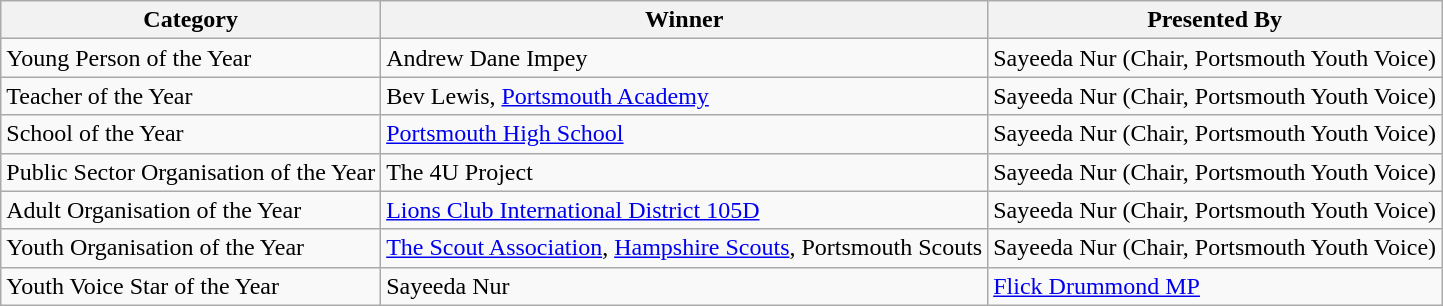<table class="wikitable">
<tr>
<th>Category</th>
<th>Winner</th>
<th>Presented By</th>
</tr>
<tr>
<td>Young Person of the Year</td>
<td>Andrew Dane Impey</td>
<td>Sayeeda Nur (Chair, Portsmouth Youth Voice)</td>
</tr>
<tr>
<td>Teacher of the Year</td>
<td>Bev Lewis, <a href='#'>Portsmouth Academy</a></td>
<td>Sayeeda Nur (Chair, Portsmouth Youth Voice)</td>
</tr>
<tr>
<td>School of the Year</td>
<td><a href='#'>Portsmouth High School</a></td>
<td>Sayeeda Nur (Chair, Portsmouth Youth Voice)</td>
</tr>
<tr>
<td>Public Sector Organisation of the Year</td>
<td>The 4U Project</td>
<td>Sayeeda Nur (Chair, Portsmouth Youth Voice)</td>
</tr>
<tr>
<td>Adult Organisation of the Year</td>
<td><a href='#'>Lions Club International District 105D</a></td>
<td>Sayeeda Nur (Chair, Portsmouth Youth Voice)</td>
</tr>
<tr>
<td>Youth Organisation of the Year</td>
<td><a href='#'>The Scout Association</a>, <a href='#'>Hampshire Scouts</a>, Portsmouth Scouts</td>
<td>Sayeeda Nur (Chair, Portsmouth Youth Voice)</td>
</tr>
<tr>
<td>Youth Voice Star of the Year</td>
<td>Sayeeda Nur</td>
<td><a href='#'>Flick Drummond MP</a></td>
</tr>
</table>
